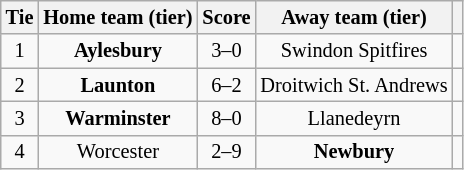<table class="wikitable" style="text-align:center; font-size:85%">
<tr>
<th>Tie</th>
<th>Home team (tier)</th>
<th>Score</th>
<th>Away team (tier)</th>
<th></th>
</tr>
<tr>
<td align="center">1</td>
<td><strong>Aylesbury</strong></td>
<td align="center">3–0</td>
<td>Swindon Spitfires</td>
<td></td>
</tr>
<tr>
<td align="center">2</td>
<td><strong>Launton</strong></td>
<td align="center">6–2</td>
<td>Droitwich St. Andrews</td>
<td></td>
</tr>
<tr>
<td align="center">3</td>
<td><strong>Warminster</strong></td>
<td align="center">8–0</td>
<td>Llanedeyrn</td>
<td></td>
</tr>
<tr>
<td align="center">4</td>
<td>Worcester</td>
<td align="center">2–9</td>
<td><strong>Newbury</strong></td>
<td></td>
</tr>
</table>
